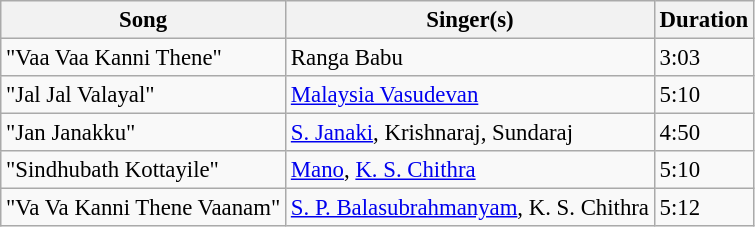<table class="wikitable" style="font-size:95%;">
<tr>
<th>Song</th>
<th>Singer(s)</th>
<th>Duration</th>
</tr>
<tr>
<td>"Vaa Vaa Kanni Thene"</td>
<td>Ranga Babu</td>
<td>3:03</td>
</tr>
<tr>
<td>"Jal Jal Valayal"</td>
<td><a href='#'>Malaysia Vasudevan</a></td>
<td>5:10</td>
</tr>
<tr>
<td>"Jan Janakku"</td>
<td><a href='#'>S. Janaki</a>, Krishnaraj, Sundaraj</td>
<td>4:50</td>
</tr>
<tr>
<td>"Sindhubath Kottayile"</td>
<td><a href='#'>Mano</a>, <a href='#'>K. S. Chithra</a></td>
<td>5:10</td>
</tr>
<tr>
<td>"Va Va Kanni Thene Vaanam"</td>
<td><a href='#'>S. P. Balasubrahmanyam</a>, K. S. Chithra</td>
<td>5:12</td>
</tr>
</table>
